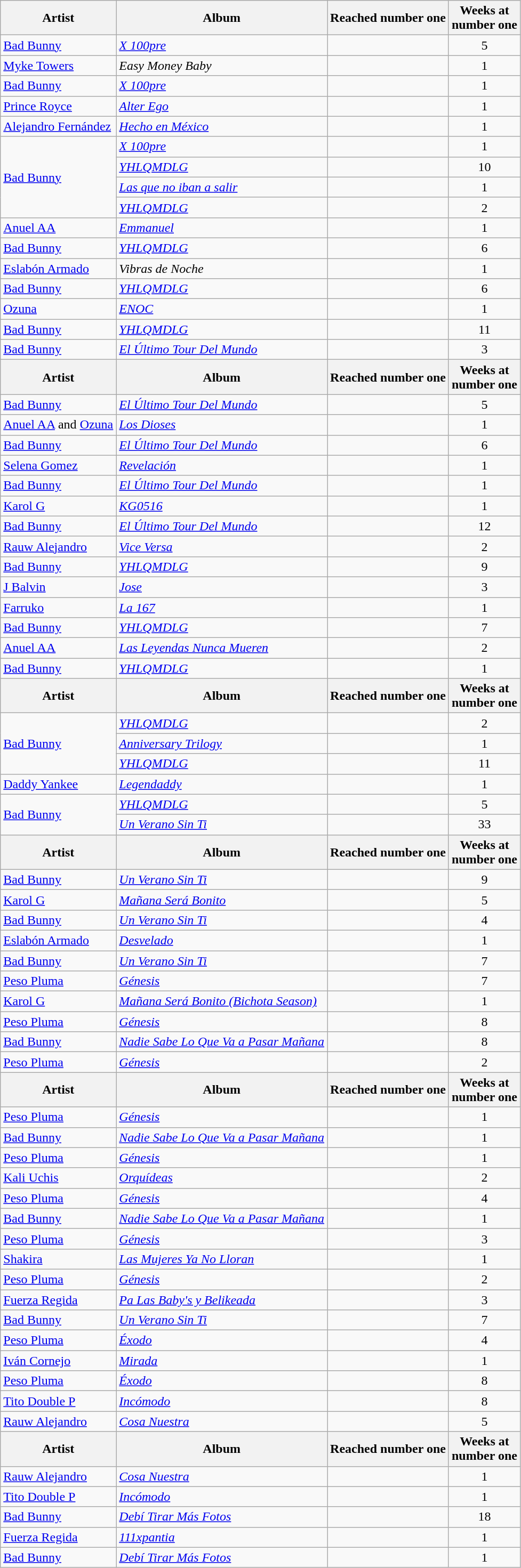<table class="sortable wikitable">
<tr>
<th>Artist</th>
<th>Album</th>
<th>Reached number one</th>
<th>Weeks at<br>number one</th>
</tr>
<tr>
<td><a href='#'>Bad Bunny</a></td>
<td><em><a href='#'>X 100pre</a></em></td>
<td></td>
<td align=center>5</td>
</tr>
<tr>
<td><a href='#'>Myke Towers</a></td>
<td><em>Easy Money Baby</em></td>
<td></td>
<td align=center>1</td>
</tr>
<tr>
<td><a href='#'>Bad Bunny</a></td>
<td><em><a href='#'>X 100pre</a></em></td>
<td></td>
<td align=center>1</td>
</tr>
<tr>
<td><a href='#'>Prince Royce</a></td>
<td><em><a href='#'>Alter Ego</a></em></td>
<td></td>
<td align=center>1</td>
</tr>
<tr>
<td><a href='#'>Alejandro Fernández</a></td>
<td><em><a href='#'>Hecho en México</a></em></td>
<td></td>
<td align=center>1</td>
</tr>
<tr>
<td rowspan="4"><a href='#'>Bad Bunny</a></td>
<td><em><a href='#'>X 100pre</a></em></td>
<td></td>
<td align=center>1</td>
</tr>
<tr>
<td><em><a href='#'>YHLQMDLG</a></em></td>
<td></td>
<td align=center>10</td>
</tr>
<tr>
<td><em><a href='#'>Las que no iban a salir</a></em></td>
<td></td>
<td align=center>1</td>
</tr>
<tr>
<td><em><a href='#'>YHLQMDLG</a></em></td>
<td></td>
<td align=center>2</td>
</tr>
<tr>
<td><a href='#'>Anuel AA</a></td>
<td><em><a href='#'>Emmanuel</a></em></td>
<td></td>
<td align=center>1</td>
</tr>
<tr>
<td><a href='#'>Bad Bunny</a></td>
<td><em><a href='#'>YHLQMDLG</a></em></td>
<td></td>
<td align=center>6</td>
</tr>
<tr>
<td><a href='#'>Eslabón Armado</a></td>
<td><em>Vibras de Noche</em></td>
<td></td>
<td align=center>1</td>
</tr>
<tr>
<td><a href='#'>Bad Bunny</a></td>
<td><em><a href='#'>YHLQMDLG</a></em></td>
<td></td>
<td align=center>6</td>
</tr>
<tr>
<td><a href='#'>Ozuna</a></td>
<td><em><a href='#'>ENOC</a></em></td>
<td></td>
<td align=center>1</td>
</tr>
<tr>
<td><a href='#'>Bad Bunny</a></td>
<td><em><a href='#'>YHLQMDLG</a></em></td>
<td></td>
<td align=center>11</td>
</tr>
<tr>
<td><a href='#'>Bad Bunny</a></td>
<td><em><a href='#'>El Último Tour Del Mundo</a></em></td>
<td></td>
<td align=center>3</td>
</tr>
<tr>
<th>Artist</th>
<th>Album</th>
<th>Reached number one</th>
<th>Weeks at<br>number one</th>
</tr>
<tr>
<td><a href='#'>Bad Bunny</a></td>
<td><em><a href='#'>El Último Tour Del Mundo</a></em></td>
<td></td>
<td align=center>5</td>
</tr>
<tr>
<td><a href='#'>Anuel AA</a> and <a href='#'>Ozuna</a></td>
<td><em><a href='#'>Los Dioses</a></em></td>
<td></td>
<td align=center>1</td>
</tr>
<tr>
<td><a href='#'>Bad Bunny</a></td>
<td><em><a href='#'>El Último Tour Del Mundo</a></em></td>
<td></td>
<td align=center>6</td>
</tr>
<tr>
<td><a href='#'>Selena Gomez</a></td>
<td><em><a href='#'>Revelación</a></em></td>
<td></td>
<td align=center>1</td>
</tr>
<tr>
<td><a href='#'>Bad Bunny</a></td>
<td><em><a href='#'>El Último Tour Del Mundo</a></em></td>
<td></td>
<td align=center>1</td>
</tr>
<tr>
<td><a href='#'>Karol G</a></td>
<td><em><a href='#'>KG0516</a></em></td>
<td></td>
<td align=center>1</td>
</tr>
<tr>
<td><a href='#'>Bad Bunny</a></td>
<td><em><a href='#'>El Último Tour Del Mundo</a></em></td>
<td></td>
<td align=center>12</td>
</tr>
<tr>
<td><a href='#'>Rauw Alejandro</a></td>
<td><em><a href='#'>Vice Versa</a></em></td>
<td></td>
<td align=center>2</td>
</tr>
<tr>
<td><a href='#'>Bad Bunny</a></td>
<td><em><a href='#'>YHLQMDLG</a></em></td>
<td></td>
<td align=center>9</td>
</tr>
<tr>
<td><a href='#'>J Balvin</a></td>
<td><em><a href='#'>Jose</a></em></td>
<td></td>
<td align=center>3</td>
</tr>
<tr>
<td><a href='#'>Farruko</a></td>
<td><em><a href='#'>La 167</a></em></td>
<td></td>
<td align=center>1</td>
</tr>
<tr>
<td><a href='#'>Bad Bunny</a></td>
<td><em><a href='#'>YHLQMDLG</a></em></td>
<td></td>
<td align=center>7</td>
</tr>
<tr>
<td><a href='#'>Anuel AA</a></td>
<td><em><a href='#'>Las Leyendas Nunca Mueren</a></em></td>
<td></td>
<td align=center>2</td>
</tr>
<tr>
<td><a href='#'>Bad Bunny</a></td>
<td><em><a href='#'>YHLQMDLG</a></em></td>
<td></td>
<td align=center>1</td>
</tr>
<tr>
<th>Artist</th>
<th>Album</th>
<th>Reached number one</th>
<th>Weeks at<br>number one</th>
</tr>
<tr>
<td rowspan="3"><a href='#'>Bad Bunny</a></td>
<td><em><a href='#'>YHLQMDLG</a></em></td>
<td></td>
<td align=center>2</td>
</tr>
<tr>
<td><em><a href='#'>Anniversary Trilogy</a></em></td>
<td></td>
<td align=center>1</td>
</tr>
<tr>
<td><em><a href='#'>YHLQMDLG</a></em></td>
<td></td>
<td align=center>11</td>
</tr>
<tr>
<td><a href='#'>Daddy Yankee</a></td>
<td><em><a href='#'>Legendaddy</a></em></td>
<td></td>
<td align=center>1</td>
</tr>
<tr>
<td rowspan=2><a href='#'>Bad Bunny</a></td>
<td><em><a href='#'>YHLQMDLG</a></em></td>
<td></td>
<td align=center>5</td>
</tr>
<tr>
<td><em><a href='#'>Un Verano Sin Ti</a></em></td>
<td></td>
<td align=center>33</td>
</tr>
<tr>
<th>Artist</th>
<th>Album</th>
<th>Reached number one</th>
<th>Weeks at<br>number one</th>
</tr>
<tr>
<td><a href='#'>Bad Bunny</a></td>
<td><em><a href='#'>Un Verano Sin Ti</a></em></td>
<td></td>
<td align=center>9</td>
</tr>
<tr>
<td><a href='#'>Karol G</a></td>
<td><em><a href='#'>Mañana Será Bonito</a></em></td>
<td></td>
<td align=center>5</td>
</tr>
<tr>
<td><a href='#'>Bad Bunny</a></td>
<td><em><a href='#'>Un Verano Sin Ti</a></em></td>
<td></td>
<td align=center>4</td>
</tr>
<tr>
<td><a href='#'>Eslabón Armado</a></td>
<td><em><a href='#'>Desvelado</a></em></td>
<td></td>
<td align=center>1</td>
</tr>
<tr>
<td><a href='#'>Bad Bunny</a></td>
<td><em><a href='#'>Un Verano Sin Ti</a></em></td>
<td></td>
<td align=center>7</td>
</tr>
<tr>
<td><a href='#'>Peso Pluma</a></td>
<td><em><a href='#'>Génesis</a></em></td>
<td></td>
<td align=center>7</td>
</tr>
<tr>
<td><a href='#'>Karol G</a></td>
<td><em><a href='#'>Mañana Será Bonito (Bichota Season)</a></em></td>
<td></td>
<td align=center>1</td>
</tr>
<tr>
<td><a href='#'>Peso Pluma</a></td>
<td><em><a href='#'>Génesis</a></em></td>
<td></td>
<td align=center>8</td>
</tr>
<tr>
<td><a href='#'>Bad Bunny</a></td>
<td><em><a href='#'>Nadie Sabe Lo Que Va a Pasar Mañana</a></em></td>
<td></td>
<td align=center>8</td>
</tr>
<tr>
<td><a href='#'>Peso Pluma</a></td>
<td><em><a href='#'>Génesis</a></em></td>
<td></td>
<td align=center>2</td>
</tr>
<tr>
<th>Artist</th>
<th>Album</th>
<th>Reached number one</th>
<th>Weeks at<br>number one</th>
</tr>
<tr>
<td><a href='#'>Peso Pluma</a></td>
<td><em><a href='#'>Génesis</a></em></td>
<td></td>
<td align=center>1</td>
</tr>
<tr>
<td><a href='#'>Bad Bunny</a></td>
<td><em><a href='#'>Nadie Sabe Lo Que Va a Pasar Mañana</a></em></td>
<td></td>
<td align=center>1</td>
</tr>
<tr>
<td><a href='#'>Peso Pluma</a></td>
<td><em><a href='#'>Génesis</a></em></td>
<td></td>
<td align=center>1</td>
</tr>
<tr>
<td><a href='#'>Kali Uchis</a></td>
<td><em><a href='#'>Orquídeas</a></em></td>
<td></td>
<td align=center>2</td>
</tr>
<tr>
<td><a href='#'>Peso Pluma</a></td>
<td><em><a href='#'>Génesis</a></em></td>
<td></td>
<td align=center>4</td>
</tr>
<tr>
<td><a href='#'>Bad Bunny</a></td>
<td><em><a href='#'>Nadie Sabe Lo Que Va a Pasar Mañana</a></em></td>
<td></td>
<td align=center>1</td>
</tr>
<tr>
<td><a href='#'>Peso Pluma</a></td>
<td><em><a href='#'>Génesis</a></em></td>
<td></td>
<td align=center>3</td>
</tr>
<tr>
<td><a href='#'>Shakira</a></td>
<td><em><a href='#'>Las Mujeres Ya No Lloran</a></em></td>
<td></td>
<td align=center>1</td>
</tr>
<tr>
<td><a href='#'>Peso Pluma</a></td>
<td><em><a href='#'>Génesis</a></em></td>
<td></td>
<td align=center>2</td>
</tr>
<tr>
<td><a href='#'>Fuerza Regida</a></td>
<td><em><a href='#'>Pa Las Baby's y Belikeada</a></em></td>
<td></td>
<td align=center>3</td>
</tr>
<tr>
<td><a href='#'>Bad Bunny</a></td>
<td><em><a href='#'>Un Verano Sin Ti</a></em></td>
<td></td>
<td align=center>7</td>
</tr>
<tr>
<td><a href='#'>Peso Pluma</a></td>
<td><em><a href='#'>Éxodo</a></em></td>
<td></td>
<td align=center>4</td>
</tr>
<tr>
<td><a href='#'>Iván Cornejo</a></td>
<td><em><a href='#'>Mirada</a></em></td>
<td></td>
<td align=center>1</td>
</tr>
<tr>
<td><a href='#'>Peso Pluma</a></td>
<td><em><a href='#'>Éxodo</a></em></td>
<td></td>
<td align=center>8</td>
</tr>
<tr>
<td><a href='#'>Tito Double P</a></td>
<td><em><a href='#'>Incómodo</a></em></td>
<td></td>
<td align=center>8</td>
</tr>
<tr>
<td><a href='#'>Rauw Alejandro</a></td>
<td><em><a href='#'>Cosa Nuestra</a></em></td>
<td></td>
<td align=center>5</td>
</tr>
<tr>
<th>Artist</th>
<th>Album</th>
<th>Reached number one</th>
<th>Weeks at<br>number one</th>
</tr>
<tr>
<td><a href='#'>Rauw Alejandro</a></td>
<td><em><a href='#'>Cosa Nuestra</a></em></td>
<td></td>
<td align=center>1</td>
</tr>
<tr>
<td><a href='#'>Tito Double P</a></td>
<td><em><a href='#'>Incómodo</a></em></td>
<td></td>
<td align=center>1</td>
</tr>
<tr>
<td><a href='#'>Bad Bunny</a></td>
<td><em><a href='#'>Debí Tirar Más Fotos</a></em></td>
<td></td>
<td align=center>18</td>
</tr>
<tr>
<td><a href='#'>Fuerza Regida</a></td>
<td><em><a href='#'>111xpantia</a></em></td>
<td></td>
<td align=center>1</td>
</tr>
<tr>
<td><a href='#'>Bad Bunny</a></td>
<td><em><a href='#'>Debí Tirar Más Fotos</a></em></td>
<td></td>
<td align=center>1</td>
</tr>
</table>
